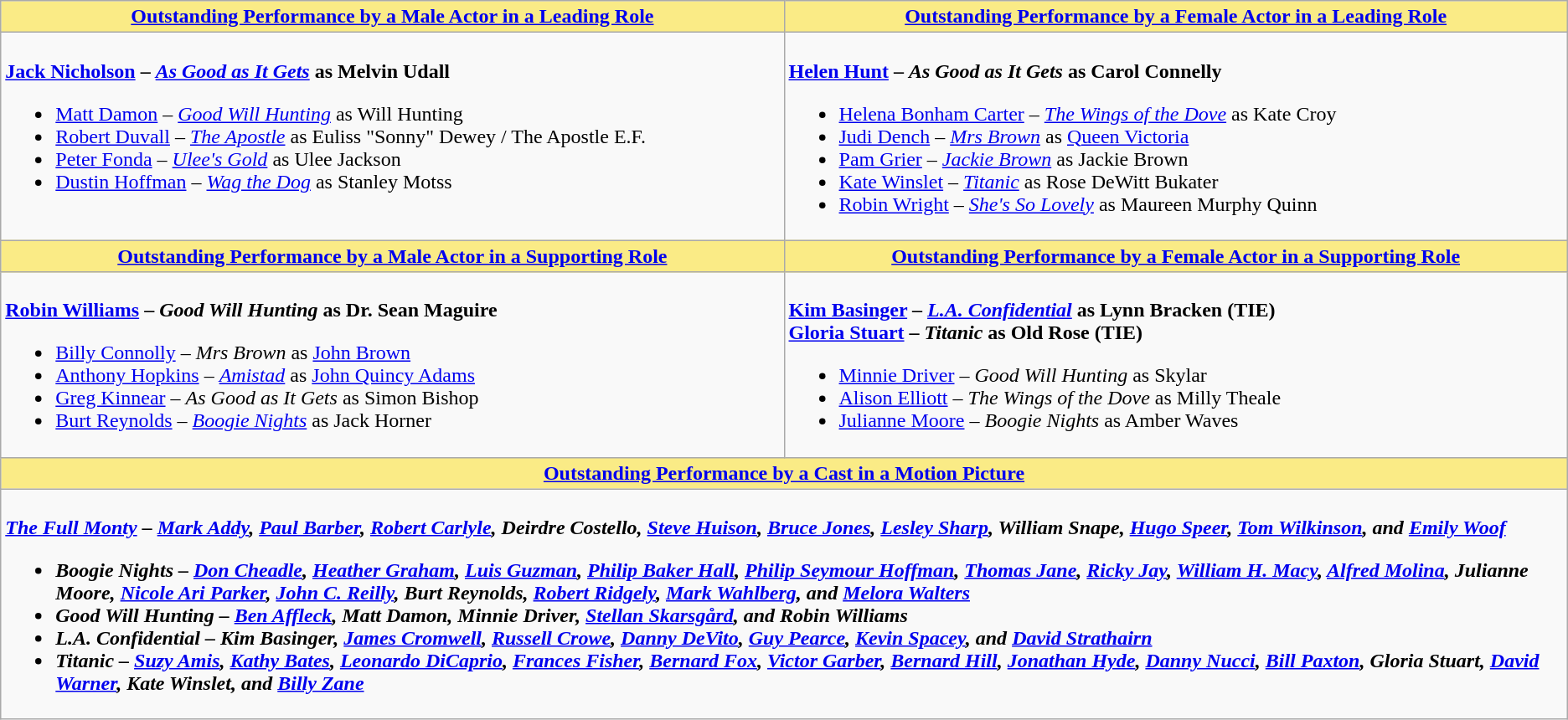<table class=wikitable style="width="100%">
<tr>
<th style="background:#FAEB86;" width="50%"><a href='#'>Outstanding Performance by a Male Actor in a Leading Role</a></th>
<th style="background:#FAEB86;" width="50%"><a href='#'>Outstanding Performance by a Female Actor in a Leading Role</a></th>
</tr>
<tr>
<td valign="top"><br><strong><a href='#'>Jack Nicholson</a> – <em><a href='#'>As Good as It Gets</a></em> as Melvin Udall</strong><ul><li><a href='#'>Matt Damon</a> – <em><a href='#'>Good Will Hunting</a></em> as Will Hunting</li><li><a href='#'>Robert Duvall</a> – <em><a href='#'>The Apostle</a></em> as Euliss "Sonny" Dewey / The Apostle E.F.</li><li><a href='#'>Peter Fonda</a> – <em><a href='#'>Ulee's Gold</a></em> as Ulee Jackson</li><li><a href='#'>Dustin Hoffman</a> – <em><a href='#'>Wag the Dog</a></em> as Stanley Motss</li></ul></td>
<td valign="top"><br><strong><a href='#'>Helen Hunt</a> – <em>As Good as It Gets</em> as Carol Connelly</strong><ul><li><a href='#'>Helena Bonham Carter</a> – <em><a href='#'>The Wings of the Dove</a></em> as Kate Croy</li><li><a href='#'>Judi Dench</a> – <em><a href='#'>Mrs Brown</a></em> as <a href='#'>Queen Victoria</a></li><li><a href='#'>Pam Grier</a> – <em><a href='#'>Jackie Brown</a></em> as Jackie Brown</li><li><a href='#'>Kate Winslet</a> – <em><a href='#'>Titanic</a></em> as Rose DeWitt Bukater</li><li><a href='#'>Robin Wright</a> – <em><a href='#'>She's So Lovely</a></em> as Maureen Murphy Quinn</li></ul></td>
</tr>
<tr>
<th style="background:#FAEB86;"><a href='#'>Outstanding Performance by a Male Actor in a Supporting Role</a></th>
<th style="background:#FAEB86;"><a href='#'>Outstanding Performance by a Female Actor in a Supporting Role</a></th>
</tr>
<tr>
<td valign="top"><br><strong><a href='#'>Robin Williams</a> – <em>Good Will Hunting</em> as Dr. Sean Maguire</strong><ul><li><a href='#'>Billy Connolly</a> – <em>Mrs Brown</em> as <a href='#'>John Brown</a></li><li><a href='#'>Anthony Hopkins</a> – <em><a href='#'>Amistad</a></em> as <a href='#'>John Quincy Adams</a></li><li><a href='#'>Greg Kinnear</a> – <em>As Good as It Gets</em> as Simon Bishop</li><li><a href='#'>Burt Reynolds</a> – <em><a href='#'>Boogie Nights</a></em> as Jack Horner</li></ul></td>
<td valign="top"><br><strong><a href='#'>Kim Basinger</a> – <em><a href='#'>L.A. Confidential</a></em> as Lynn Bracken (TIE)</strong> <br>
<strong><a href='#'>Gloria Stuart</a> – <em>Titanic</em> as Old Rose (TIE)</strong><ul><li><a href='#'>Minnie Driver</a> – <em>Good Will Hunting</em> as Skylar</li><li><a href='#'>Alison Elliott</a> – <em>The Wings of the Dove</em> as Milly Theale</li><li><a href='#'>Julianne Moore</a> – <em>Boogie Nights</em> as Amber Waves</li></ul></td>
</tr>
<tr>
<th colspan="2" style="background:#FAEB86;"><a href='#'>Outstanding Performance by a Cast in a Motion Picture</a></th>
</tr>
<tr>
<td colspan="2" style="vertical-align:top;"><br><strong><em><a href='#'>The Full Monty</a><em> – <a href='#'>Mark Addy</a>, <a href='#'>Paul Barber</a>, <a href='#'>Robert Carlyle</a>, Deirdre Costello, <a href='#'>Steve Huison</a>, <a href='#'>Bruce Jones</a>, <a href='#'>Lesley Sharp</a>, William Snape, <a href='#'>Hugo Speer</a>, <a href='#'>Tom Wilkinson</a>, and <a href='#'>Emily Woof</a><strong><ul><li></em>Boogie Nights<em> – <a href='#'>Don Cheadle</a>, <a href='#'>Heather Graham</a>, <a href='#'>Luis Guzman</a>, <a href='#'>Philip Baker Hall</a>, <a href='#'>Philip Seymour Hoffman</a>, <a href='#'>Thomas Jane</a>, <a href='#'>Ricky Jay</a>, <a href='#'>William H. Macy</a>, <a href='#'>Alfred Molina</a>, Julianne Moore, <a href='#'>Nicole Ari Parker</a>, <a href='#'>John C. Reilly</a>, Burt Reynolds, <a href='#'>Robert Ridgely</a>, <a href='#'>Mark Wahlberg</a>, and <a href='#'>Melora Walters</a></li><li></em>Good Will Hunting<em> – <a href='#'>Ben Affleck</a>, Matt Damon, Minnie Driver, <a href='#'>Stellan Skarsgård</a>, and Robin Williams</li><li></em>L.A. Confidential<em> – Kim Basinger, <a href='#'>James Cromwell</a>, <a href='#'>Russell Crowe</a>, <a href='#'>Danny DeVito</a>, <a href='#'>Guy Pearce</a>, <a href='#'>Kevin Spacey</a>, and <a href='#'>David Strathairn</a></li><li></em>Titanic<em> – <a href='#'>Suzy Amis</a>, <a href='#'>Kathy Bates</a>, <a href='#'>Leonardo DiCaprio</a>, <a href='#'>Frances Fisher</a>, <a href='#'>Bernard Fox</a>, <a href='#'>Victor Garber</a>, <a href='#'>Bernard Hill</a>, <a href='#'>Jonathan Hyde</a>, <a href='#'>Danny Nucci</a>, <a href='#'>Bill Paxton</a>, Gloria Stuart, <a href='#'>David Warner</a>, Kate Winslet, and <a href='#'>Billy Zane</a></li></ul></td>
</tr>
</table>
